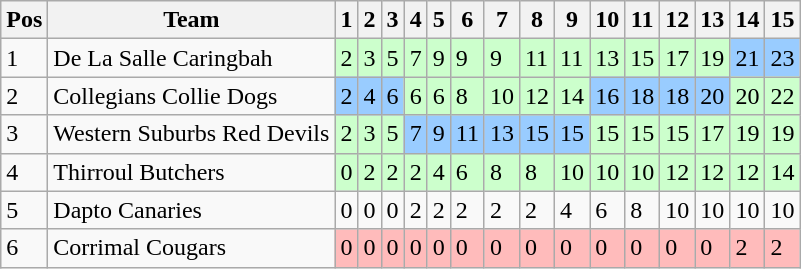<table class="wikitable">
<tr>
<th>Pos</th>
<th>Team</th>
<th>1</th>
<th>2</th>
<th>3</th>
<th>4</th>
<th>5</th>
<th>6</th>
<th>7</th>
<th>8</th>
<th>9</th>
<th>10</th>
<th>11</th>
<th>12</th>
<th>13</th>
<th>14</th>
<th>15</th>
</tr>
<tr>
<td>1</td>
<td> De La Salle Caringbah</td>
<td style="background:#ccffcc;">2</td>
<td style="background:#ccffcc;">3</td>
<td style="background:#ccffcc;">5</td>
<td style="background:#ccffcc;">7</td>
<td style="background:#ccffcc;">9</td>
<td style="background:#ccffcc;">9</td>
<td style="background:#ccffcc;">9</td>
<td style="background:#ccffcc;">11</td>
<td style="background:#ccffcc;">11</td>
<td style="background:#ccffcc;">13</td>
<td style="background:#ccffcc;">15</td>
<td style="background:#ccffcc;">17</td>
<td style="background:#ccffcc;">19</td>
<td style="background:#99ccff;">21</td>
<td style="background:#99ccff;">23</td>
</tr>
<tr>
<td>2</td>
<td> Collegians Collie Dogs</td>
<td style="background:#99ccff;">2</td>
<td style="background:#99ccff;">4</td>
<td style="background:#99ccff;">6</td>
<td style="background:#ccffcc;">6</td>
<td style="background:#ccffcc;">6</td>
<td style="background:#ccffcc;">8</td>
<td style="background:#ccffcc;">10</td>
<td style="background:#ccffcc;">12</td>
<td style="background:#ccffcc;">14</td>
<td style="background:#99ccff;">16</td>
<td style="background:#99ccff;">18</td>
<td style="background:#99ccff;">18</td>
<td style="background:#99ccff;">20</td>
<td style="background:#ccffcc;">20</td>
<td style="background:#ccffcc;">22</td>
</tr>
<tr>
<td>3</td>
<td> Western Suburbs Red Devils</td>
<td style="background:#ccffcc;">2</td>
<td style="background:#ccffcc;">3</td>
<td style="background:#ccffcc;">5</td>
<td style="background:#99ccff;">7</td>
<td style="background:#99ccff;">9</td>
<td style="background:#99ccff;">11</td>
<td style="background:#99ccff;">13</td>
<td style="background:#99ccff;">15</td>
<td style="background:#99ccff;">15</td>
<td style="background:#ccffcc;">15</td>
<td style="background:#ccffcc;">15</td>
<td style="background:#ccffcc;">15</td>
<td style="background:#ccffcc;">17</td>
<td style="background:#ccffcc;">19</td>
<td style="background:#ccffcc;">19</td>
</tr>
<tr>
<td>4</td>
<td> Thirroul Butchers</td>
<td style="background:#ccffcc;">0</td>
<td style="background:#ccffcc;">2</td>
<td style="background:#ccffcc;">2</td>
<td style="background:#ccffcc;">2</td>
<td style="background:#ccffcc;">4</td>
<td style="background:#ccffcc;">6</td>
<td style="background:#ccffcc;">8</td>
<td style="background:#ccffcc;">8</td>
<td style="background:#ccffcc;">10</td>
<td style="background:#ccffcc;">10</td>
<td style="background:#ccffcc;">10</td>
<td style="background:#ccffcc;">12</td>
<td style="background:#ccffcc;">12</td>
<td style="background:#ccffcc;">12</td>
<td style="background:#ccffcc;">14</td>
</tr>
<tr>
<td>5</td>
<td> Dapto Canaries</td>
<td>0</td>
<td>0</td>
<td>0</td>
<td>2</td>
<td>2</td>
<td>2</td>
<td>2</td>
<td>2</td>
<td>4</td>
<td>6</td>
<td>8</td>
<td>10</td>
<td>10</td>
<td>10</td>
<td>10</td>
</tr>
<tr>
<td>6</td>
<td> Corrimal Cougars</td>
<td style="background:#ffbbbb;">0</td>
<td style="background:#ffbbbb;">0</td>
<td style="background:#ffbbbb;">0</td>
<td style="background:#ffbbbb;">0</td>
<td style="background:#ffbbbb;">0</td>
<td style="background:#ffbbbb;">0</td>
<td style="background:#ffbbbb;">0</td>
<td style="background:#ffbbbb;">0</td>
<td style="background:#ffbbbb;">0</td>
<td style="background:#ffbbbb;">0</td>
<td style="background:#ffbbbb;">0</td>
<td style="background:#ffbbbb;">0</td>
<td style="background:#ffbbbb;">0</td>
<td style="background:#ffbbbb;">2</td>
<td style="background:#ffbbbb;">2</td>
</tr>
</table>
